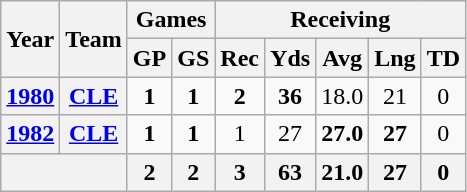<table class="wikitable" style="text-align:center">
<tr>
<th rowspan="2">Year</th>
<th rowspan="2">Team</th>
<th colspan="2">Games</th>
<th colspan="5">Receiving</th>
</tr>
<tr>
<th>GP</th>
<th>GS</th>
<th>Rec</th>
<th>Yds</th>
<th>Avg</th>
<th>Lng</th>
<th>TD</th>
</tr>
<tr>
<th><a href='#'>1980</a></th>
<th><a href='#'>CLE</a></th>
<td><strong>1</strong></td>
<td><strong>1</strong></td>
<td><strong>2</strong></td>
<td><strong>36</strong></td>
<td>18.0</td>
<td>21</td>
<td>0</td>
</tr>
<tr>
<th><a href='#'>1982</a></th>
<th><a href='#'>CLE</a></th>
<td><strong>1</strong></td>
<td><strong>1</strong></td>
<td>1</td>
<td>27</td>
<td><strong>27.0</strong></td>
<td><strong>27</strong></td>
<td>0</td>
</tr>
<tr>
<th colspan="2"></th>
<th>2</th>
<th>2</th>
<th>3</th>
<th>63</th>
<th>21.0</th>
<th>27</th>
<th>0</th>
</tr>
</table>
